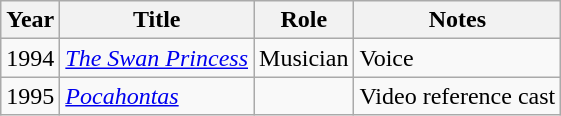<table class="wikitable sortable">
<tr>
<th>Year</th>
<th>Title</th>
<th>Role</th>
<th>Notes</th>
</tr>
<tr>
<td>1994</td>
<td><em><a href='#'>The Swan Princess</a></em></td>
<td>Musician</td>
<td>Voice</td>
</tr>
<tr>
<td>1995</td>
<td><a href='#'><em>Pocahontas</em></a></td>
<td></td>
<td>Video reference cast</td>
</tr>
</table>
